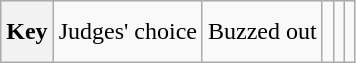<table class="wikitable" style="height:2.6em">
<tr>
<th>Key</th>
<td> Judges' choice</td>
<td> Buzzed out</td>
<td></td>
<td></td>
<td></td>
</tr>
</table>
